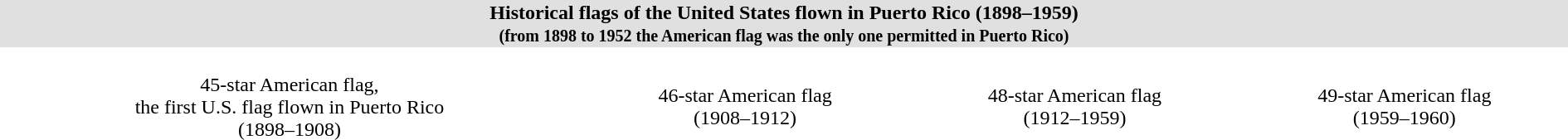<table class=toccolours style="width: 100%; margin-bottom: 0.5em;">
<tr>
<th colspan="9" style="background-color: #E0E0E0;text-align:center;">Historical flags of the United States flown in Puerto Rico (1898–1959)<br><small>(from 1898 to 1952 the American flag was the only one permitted in Puerto Rico)</small></th>
</tr>
<tr>
<td align="center"><br>45-star American flag,<br> the first U.S. flag flown in Puerto Rico <br>(1898–1908)</td>
<td align="center"><br>46-star American flag<br> (1908–1912)</td>
<td align="center"><br>48-star American flag<br> (1912–1959)</td>
<td align="center"><br>49-star American flag<br> (1959–1960)</td>
</tr>
<tr>
</tr>
</table>
